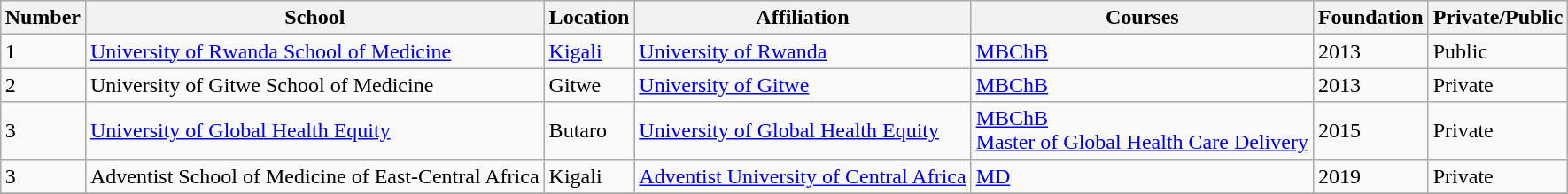<table class="wikitable sortable" style="margin-left:auto;margin-right:auto">
<tr>
<th style="width:2em;">Number</th>
<th>School</th>
<th>Location</th>
<th>Affiliation</th>
<th>Courses</th>
<th>Foundation</th>
<th>Private/Public</th>
</tr>
<tr>
<td>1</td>
<td><a href='#'>University of Rwanda School of Medicine</a></td>
<td><a href='#'>Kigali</a></td>
<td><a href='#'>University of Rwanda</a></td>
<td><a href='#'>MBChB</a></td>
<td>2013</td>
<td>Public</td>
</tr>
<tr>
<td>2</td>
<td>University of Gitwe School of Medicine</td>
<td>Gitwe</td>
<td><a href='#'>University of Gitwe</a></td>
<td><a href='#'>MBChB</a></td>
<td>2013</td>
<td>Private</td>
</tr>
<tr>
<td>3</td>
<td><a href='#'>University of Global Health Equity</a></td>
<td>Butaro</td>
<td><a href='#'>University of Global Health Equity</a></td>
<td><a href='#'>MBChB</a><br><a href='#'>Master of Global Health Care Delivery</a></td>
<td>2015</td>
<td>Private</td>
</tr>
<tr>
<td>3</td>
<td>Adventist School of Medicine of East-Central Africa</td>
<td>Kigali</td>
<td><a href='#'>Adventist University of Central Africa</a></td>
<td><a href='#'>MD</a></td>
<td>2019</td>
<td>Private</td>
</tr>
<tr>
</tr>
</table>
